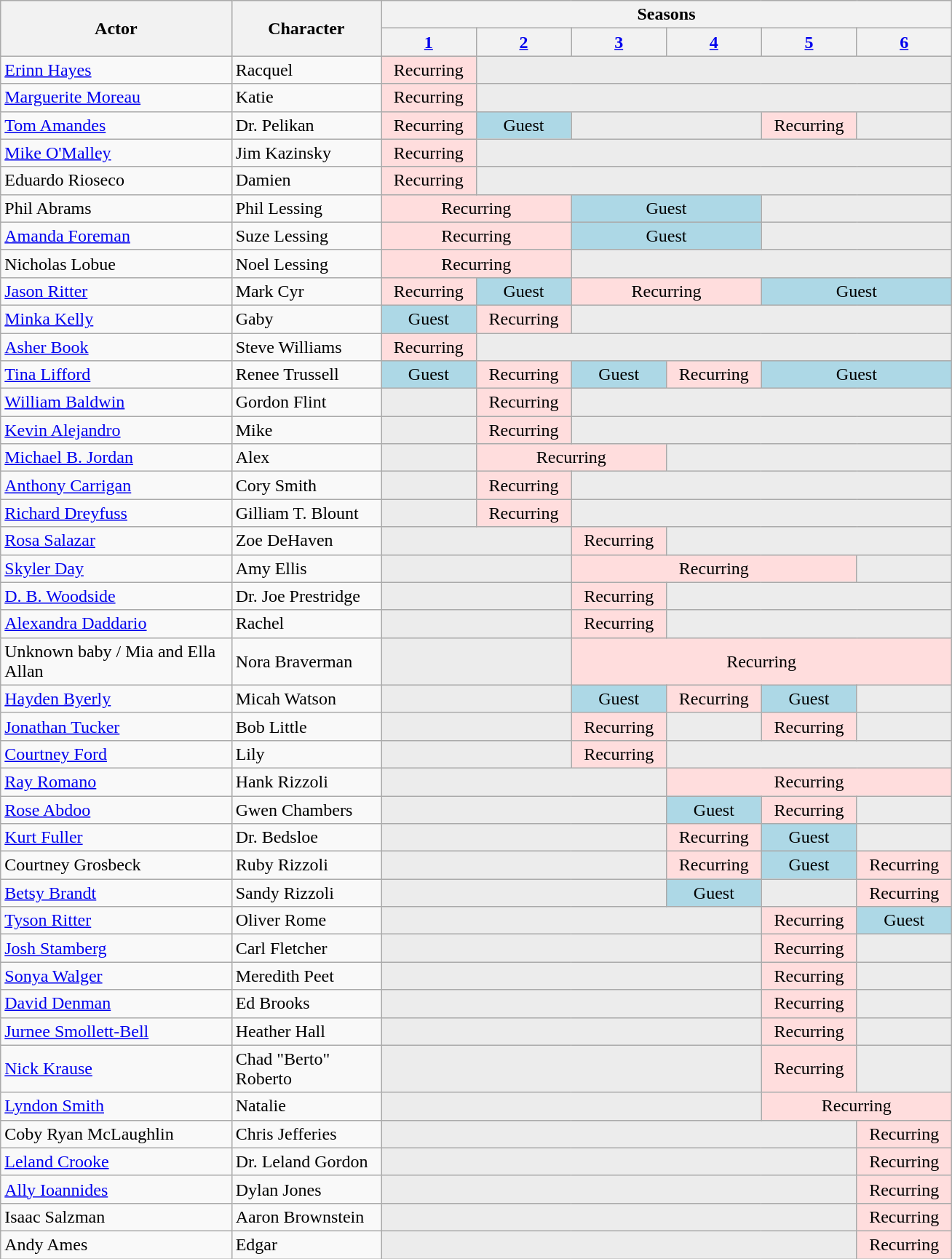<table class="wikitable" style="width:69%;">
<tr>
<th rowspan="2">Actor</th>
<th rowspan="2">Character</th>
<th colspan="6">Seasons</th>
</tr>
<tr>
<th style="width:10%;"><a href='#'>1</a></th>
<th style="width:10%;"><a href='#'>2</a></th>
<th style="width:10%;"><a href='#'>3</a></th>
<th style="width:10%;"><a href='#'>4</a></th>
<th style="width:10%;"><a href='#'>5</a></th>
<th style="width:10%;"><a href='#'>6</a></th>
</tr>
<tr>
<td><a href='#'>Erinn Hayes</a></td>
<td>Racquel</td>
<td style="background:#fdd; text-align:center;">Recurring</td>
<td colspan="5" style="background:#ececec; color:gray; vertical-align:middle; text-align:center;" class="table-na"></td>
</tr>
<tr>
<td><a href='#'>Marguerite Moreau</a></td>
<td>Katie</td>
<td style="background:#fdd; text-align:center;">Recurring</td>
<td colspan="5" style="background:#ececec; color:gray; vertical-align:middle; text-align:center;" class="table-na"></td>
</tr>
<tr>
<td><a href='#'>Tom Amandes</a></td>
<td>Dr. Pelikan</td>
<td style="background:#fdd; text-align:center;">Recurring</td>
<td style="background:#add8e6; text-align:center;">Guest</td>
<td colspan="2" style="background:#ececec; color:gray; vertical-align:middle; text-align:center;" class="table-na"></td>
<td style="background:#fdd; text-align:center;">Recurring</td>
<td style="background:#ececec; color:gray; vertical-align:middle; text-align:center;" class="table-na"></td>
</tr>
<tr>
<td><a href='#'>Mike O'Malley</a></td>
<td>Jim Kazinsky</td>
<td style="background:#fdd; text-align:center;">Recurring</td>
<td colspan="5" style="background:#ececec; color:gray; vertical-align:middle; text-align:center;" class="table-na"></td>
</tr>
<tr>
<td>Eduardo Rioseco</td>
<td>Damien</td>
<td style="background:#fdd; text-align:center;">Recurring</td>
<td colspan="5" style="background:#ececec; color:gray; vertical-align:middle; text-align:center;" class="table-na"></td>
</tr>
<tr>
<td>Phil Abrams</td>
<td>Phil Lessing</td>
<td colspan="2" style="background:#fdd; text-align:center;">Recurring</td>
<td colspan="2" style="background:#add8e6; text-align:center;">Guest</td>
<td colspan="2" style="background:#ececec; color:gray; vertical-align:middle; text-align:center;" class="table-na"></td>
</tr>
<tr>
<td><a href='#'>Amanda Foreman</a></td>
<td>Suze Lessing</td>
<td colspan="2" style="background:#fdd; text-align:center;">Recurring</td>
<td colspan="2" style="background:#add8e6; text-align:center;">Guest</td>
<td colspan="2" style="background:#ececec; color:gray; vertical-align:middle; text-align:center;" class="table-na"></td>
</tr>
<tr>
<td>Nicholas Lobue</td>
<td>Noel Lessing</td>
<td colspan="2" style="background:#fdd; text-align:center;">Recurring</td>
<td colspan="4" style="background:#ececec; color:gray; vertical-align:middle; text-align:center;" class="table-na"></td>
</tr>
<tr>
<td><a href='#'>Jason Ritter</a></td>
<td>Mark Cyr</td>
<td style="background:#fdd; text-align:center;">Recurring</td>
<td style="background:#add8e6; text-align:center;">Guest</td>
<td colspan="2" style="background:#fdd; text-align:center;">Recurring</td>
<td colspan="2" style="background:#add8e6; text-align:center;">Guest</td>
</tr>
<tr>
<td><a href='#'>Minka Kelly</a></td>
<td>Gaby</td>
<td style="background:#add8e6; text-align:center;">Guest</td>
<td style="background:#fdd; text-align:center;">Recurring</td>
<td colspan="4" style="background:#ececec; color:gray; vertical-align:middle; text-align:center;" class="table-na"></td>
</tr>
<tr>
<td><a href='#'>Asher Book</a></td>
<td>Steve Williams</td>
<td style="background:#fdd; text-align:center;">Recurring</td>
<td colspan="5" style="background:#ececec; color:gray; vertical-align:middle; text-align:center;" class="table-na"></td>
</tr>
<tr>
<td><a href='#'>Tina Lifford</a></td>
<td>Renee Trussell</td>
<td style="background:#add8e6; text-align:center;">Guest</td>
<td style="background:#fdd; text-align:center;">Recurring</td>
<td style="background:#add8e6; text-align:center;">Guest</td>
<td style="background:#fdd; text-align:center;">Recurring</td>
<td colspan="2" style="background:#add8e6; text-align:center;">Guest</td>
</tr>
<tr>
<td><a href='#'>William Baldwin</a></td>
<td>Gordon Flint</td>
<td style="background:#ececec; color:gray; vertical-align:middle; text-align:center;" class="table-na"></td>
<td style="background:#fdd; text-align:center;">Recurring</td>
<td colspan="4" style="background:#ececec; color:gray; vertical-align:middle; text-align:center;" class="table-na"></td>
</tr>
<tr>
<td><a href='#'>Kevin Alejandro</a></td>
<td>Mike</td>
<td style="background:#ececec; color:gray; vertical-align:middle; text-align:center;" class="table-na"></td>
<td style="background:#fdd; text-align:center;">Recurring</td>
<td colspan="4" style="background:#ececec; color:gray; vertical-align:middle; text-align:center;" class="table-na"></td>
</tr>
<tr>
<td><a href='#'>Michael B. Jordan</a></td>
<td>Alex</td>
<td style="background:#ececec; color:gray; vertical-align:middle; text-align:center;" class="table-na"></td>
<td colspan="2" style="background:#fdd; text-align:center;">Recurring</td>
<td colspan="3" style="background:#ececec; color:gray; vertical-align:middle; text-align:center;" class="table-na"></td>
</tr>
<tr>
<td><a href='#'>Anthony Carrigan</a></td>
<td>Cory Smith</td>
<td style="background:#ececec; color:gray; vertical-align:middle; text-align:center;" class="table-na"></td>
<td style="background:#fdd; text-align:center;">Recurring</td>
<td colspan="4" style="background:#ececec; color:gray; vertical-align:middle; text-align:center;" class="table-na"></td>
</tr>
<tr>
<td><a href='#'>Richard Dreyfuss</a></td>
<td>Gilliam T. Blount</td>
<td style="background:#ececec; color:gray; vertical-align:middle; text-align:center;" class="table-na"></td>
<td style="background:#fdd; text-align:center;">Recurring</td>
<td colspan="4" style="background:#ececec; color:gray; vertical-align:middle; text-align:center;" class="table-na"></td>
</tr>
<tr>
<td><a href='#'>Rosa Salazar</a></td>
<td>Zoe DeHaven</td>
<td colspan="2" style="background:#ececec; color:gray; vertical-align:middle; text-align:center;" class="table-na"></td>
<td style="background:#fdd; text-align:center;">Recurring</td>
<td colspan="3" style="background:#ececec; color:gray; vertical-align:middle; text-align:center;" class="table-na"></td>
</tr>
<tr>
<td><a href='#'>Skyler Day</a></td>
<td>Amy Ellis</td>
<td colspan="2" style="background:#ececec; color:gray; vertical-align:middle; text-align:center;" class="table-na"></td>
<td colspan="3" style="background:#fdd; text-align:center;">Recurring</td>
<td style="background:#ececec; color:gray; vertical-align:middle; text-align:center;" class="table-na"></td>
</tr>
<tr>
<td><a href='#'>D. B. Woodside</a></td>
<td>Dr. Joe Prestridge</td>
<td colspan="2" style="background:#ececec; color:gray; vertical-align:middle; text-align:center;" class="table-na"></td>
<td style="background:#fdd; text-align:center;">Recurring</td>
<td colspan="3" style="background:#ececec; color:gray; vertical-align:middle; text-align:center;" class="table-na"></td>
</tr>
<tr>
<td><a href='#'>Alexandra Daddario</a></td>
<td>Rachel</td>
<td colspan="2" style="background:#ececec; color:gray; vertical-align:middle; text-align:center;" class="table-na"></td>
<td style="background:#fdd; text-align:center;">Recurring</td>
<td colspan="3" style="background:#ececec; color:gray; vertical-align:middle; text-align:center;" class="table-na"></td>
</tr>
<tr>
<td>Unknown baby / Mia and Ella Allan</td>
<td>Nora Braverman</td>
<td colspan="2" style="background:#ececec; color:gray; vertical-align:middle; text-align:center;" class="table-na"></td>
<td colspan="4" style="background:#fdd; text-align:center;">Recurring</td>
</tr>
<tr>
<td><a href='#'>Hayden Byerly</a></td>
<td>Micah Watson</td>
<td colspan="2" style="background:#ececec; color:gray; vertical-align:middle; text-align:center;" class="table-na"></td>
<td style="background:#add8e6; text-align:center;">Guest</td>
<td style="background:#fdd; text-align:center;">Recurring</td>
<td style="background:#add8e6; text-align:center;">Guest</td>
<td style="background:#ececec; color:gray; vertical-align:middle; text-align:center;" class="table-na"></td>
</tr>
<tr>
<td><a href='#'>Jonathan Tucker</a></td>
<td>Bob Little</td>
<td colspan="2" style="background:#ececec; color:gray; vertical-align:middle; text-align:center;" class="table-na"></td>
<td style="background:#fdd; text-align:center;">Recurring</td>
<td style="background:#ececec; color:gray; vertical-align:middle; text-align:center;" class="table-na"></td>
<td style="background:#fdd; text-align:center;">Recurring</td>
<td style="background:#ececec; color:gray; vertical-align:middle; text-align:center;" class="table-na"></td>
</tr>
<tr>
<td><a href='#'>Courtney Ford</a></td>
<td>Lily</td>
<td colspan="2" style="background:#ececec; color:gray; vertical-align:middle; text-align:center;" class="table-na"></td>
<td style="background:#fdd; text-align:center;">Recurring</td>
<td colspan="3" style="background:#ececec; color:gray; vertical-align:middle; text-align:center;" class="table-na"></td>
</tr>
<tr>
<td><a href='#'>Ray Romano</a></td>
<td>Hank Rizzoli</td>
<td colspan="3" style="background:#ececec; color:gray; vertical-align:middle; text-align:center;" class="table-na"></td>
<td colspan="3" style="background:#fdd; text-align:center;">Recurring</td>
</tr>
<tr>
<td><a href='#'>Rose Abdoo</a></td>
<td>Gwen Chambers</td>
<td colspan="3" style="background:#ececec; color:gray; vertical-align:middle; text-align:center;" class="table-na"></td>
<td style="background:#add8e6; text-align:center;">Guest</td>
<td style="background:#fdd; text-align:center;">Recurring</td>
<td style="background:#ececec; color:gray; vertical-align:middle; text-align:center;" class="table-na"></td>
</tr>
<tr>
<td><a href='#'>Kurt Fuller</a></td>
<td>Dr. Bedsloe</td>
<td colspan="3" style="background:#ececec; color:gray; vertical-align:middle; text-align:center;" class="table-na"></td>
<td style="background:#fdd; text-align:center;">Recurring</td>
<td style="background:#add8e6; text-align:center;">Guest</td>
<td style="background:#ececec; color:gray; vertical-align:middle; text-align:center;" class="table-na"></td>
</tr>
<tr>
<td>Courtney Grosbeck</td>
<td>Ruby Rizzoli</td>
<td colspan="3" style="background:#ececec; color:gray; vertical-align:middle; text-align:center;" class="table-na"></td>
<td style="background:#fdd; text-align:center;">Recurring</td>
<td style="background:#add8e6; text-align:center;">Guest</td>
<td style="background:#fdd; text-align:center;">Recurring</td>
</tr>
<tr>
<td><a href='#'>Betsy Brandt</a></td>
<td>Sandy Rizzoli</td>
<td colspan="3" style="background:#ececec; color:gray; vertical-align:middle; text-align:center;" class="table-na"></td>
<td style="background:#add8e6; text-align:center;">Guest</td>
<td style="background:#ececec; color:gray; vertical-align:middle; text-align:center;" class="table-na"></td>
<td style="background:#fdd; text-align:center;">Recurring</td>
</tr>
<tr>
<td><a href='#'>Tyson Ritter</a></td>
<td>Oliver Rome</td>
<td colspan="4" style="background:#ececec; color:gray; vertical-align:middle; text-align:center;" class="table-na"></td>
<td style="background:#fdd; text-align:center;">Recurring</td>
<td style="background:#add8e6; text-align:center;">Guest</td>
</tr>
<tr>
<td><a href='#'>Josh Stamberg</a></td>
<td>Carl Fletcher</td>
<td colspan="4" style="background:#ececec; color:gray; vertical-align:middle; text-align:center;" class="table-na"></td>
<td style="background:#fdd; text-align:center;">Recurring</td>
<td style="background:#ececec; color:gray; vertical-align:middle; text-align:center;" class="table-na"></td>
</tr>
<tr>
<td><a href='#'>Sonya Walger</a></td>
<td>Meredith Peet</td>
<td colspan="4" style="background:#ececec; color:gray; vertical-align:middle; text-align:center;" class="table-na"></td>
<td style="background:#fdd; text-align:center;">Recurring</td>
<td style="background:#ececec; color:gray; vertical-align:middle; text-align:center;" class="table-na"></td>
</tr>
<tr>
<td><a href='#'>David Denman</a></td>
<td>Ed Brooks</td>
<td colspan="4" style="background:#ececec; color:gray; vertical-align:middle; text-align:center;" class="table-na"></td>
<td style="background:#fdd; text-align:center;">Recurring</td>
<td style="background:#ececec; color:gray; vertical-align:middle; text-align:center;" class="table-na"></td>
</tr>
<tr>
<td><a href='#'>Jurnee Smollett-Bell</a></td>
<td>Heather Hall</td>
<td colspan="4" style="background:#ececec; color:gray; vertical-align:middle; text-align:center;" class="table-na"></td>
<td style="background:#fdd; text-align:center;">Recurring</td>
<td style="background:#ececec; color:gray; vertical-align:middle; text-align:center;" class="table-na"></td>
</tr>
<tr>
<td><a href='#'>Nick Krause</a></td>
<td>Chad "Berto" Roberto</td>
<td colspan="4" style="background:#ececec; color:gray; vertical-align:middle; text-align:center;" class="table-na"></td>
<td style="background:#fdd; text-align:center;">Recurring</td>
<td style="background:#ececec; color:gray; vertical-align:middle; text-align:center;" class="table-na"></td>
</tr>
<tr>
<td><a href='#'>Lyndon Smith</a></td>
<td>Natalie</td>
<td colspan="4" style="background:#ececec; color:gray; vertical-align:middle; text-align:center;" class="table-na"></td>
<td colspan="2" style="background:#fdd; text-align:center;">Recurring</td>
</tr>
<tr>
<td>Coby Ryan McLaughlin</td>
<td>Chris Jefferies</td>
<td colspan="5" style="background:#ececec; color:gray; vertical-align:middle; text-align:center;" class="table-na"></td>
<td style="background:#fdd; text-align:center;">Recurring</td>
</tr>
<tr>
<td><a href='#'>Leland Crooke</a></td>
<td>Dr. Leland Gordon</td>
<td colspan="5" style="background:#ececec; color:gray; vertical-align:middle; text-align:center;" class="table-na"></td>
<td style="background:#fdd; text-align:center;">Recurring</td>
</tr>
<tr>
<td><a href='#'>Ally Ioannides</a></td>
<td>Dylan Jones</td>
<td colspan="5" style="background:#ececec; color:gray; vertical-align:middle; text-align:center;" class="table-na"></td>
<td style="background:#fdd; text-align:center;">Recurring</td>
</tr>
<tr>
<td>Isaac Salzman</td>
<td>Aaron Brownstein</td>
<td colspan="5" style="background:#ececec; color:gray; vertical-align:middle; text-align:center;" class="table-na"></td>
<td style="background:#fdd; text-align:center;">Recurring</td>
</tr>
<tr>
<td>Andy Ames</td>
<td>Edgar</td>
<td colspan="5" style="background:#ececec; color:gray; vertical-align:middle; text-align:center;" class="table-na"></td>
<td style="background:#fdd; text-align:center;">Recurring</td>
</tr>
</table>
